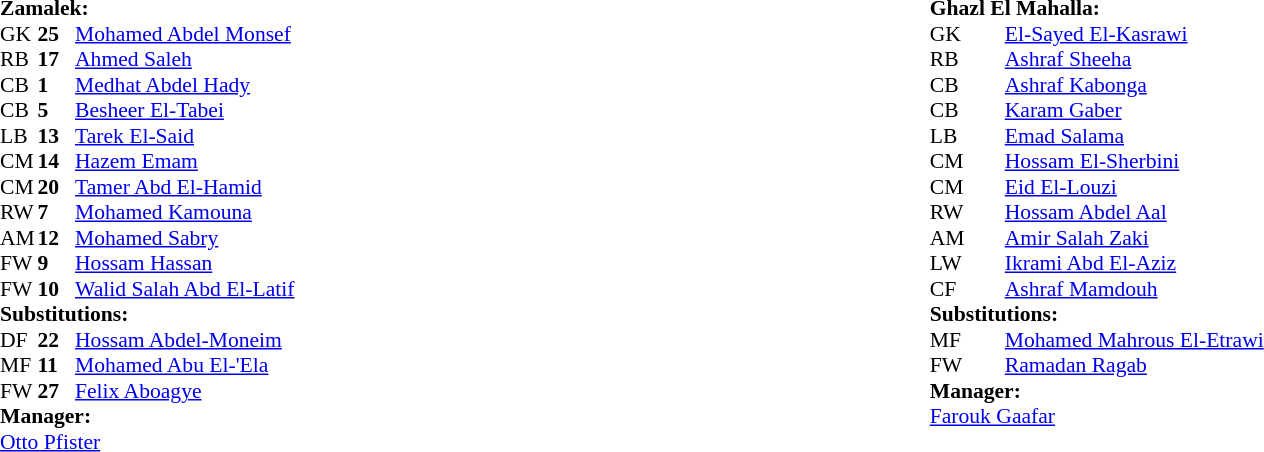<table width="100%">
<tr>
<td valign="top" width="50%"><br><table style="font-size: 90%" cellspacing="0" cellpadding="0" align=center>
<tr>
<td colspan=4><strong>Zamalek:</strong></td>
</tr>
<tr>
<th width="25"></th>
<th width="25"></th>
</tr>
<tr>
<td>GK</td>
<td><strong>25</strong></td>
<td> <a href='#'>Mohamed Abdel Monsef</a></td>
</tr>
<tr>
<td>RB</td>
<td><strong>17</strong></td>
<td> <a href='#'>Ahmed Saleh</a></td>
</tr>
<tr>
<td>CB</td>
<td><strong>1</strong></td>
<td> <a href='#'>Medhat Abdel Hady</a></td>
</tr>
<tr>
<td>CB</td>
<td><strong>5</strong></td>
<td> <a href='#'>Besheer El-Tabei</a></td>
</tr>
<tr>
<td>LB</td>
<td><strong>13</strong></td>
<td> <a href='#'>Tarek El-Said</a></td>
</tr>
<tr>
<td>CM</td>
<td><strong>14</strong></td>
<td> <a href='#'>Hazem Emam</a></td>
</tr>
<tr>
<td>CM</td>
<td><strong>20</strong></td>
<td> <a href='#'>Tamer Abd El-Hamid</a></td>
<td></td>
<td></td>
</tr>
<tr>
<td>RW</td>
<td><strong>7</strong></td>
<td> <a href='#'>Mohamed Kamouna</a></td>
</tr>
<tr>
<td>AM</td>
<td><strong>12</strong></td>
<td> <a href='#'>Mohamed Sabry</a></td>
<td></td>
<td></td>
</tr>
<tr>
<td>FW</td>
<td><strong>9</strong></td>
<td> <a href='#'>Hossam Hassan</a></td>
</tr>
<tr>
<td>FW</td>
<td><strong>10</strong></td>
<td> <a href='#'>Walid Salah Abd El-Latif</a></td>
<td></td>
<td></td>
</tr>
<tr>
<td colspan=3><strong>Substitutions:</strong></td>
</tr>
<tr>
<td>DF</td>
<td><strong>22</strong></td>
<td> <a href='#'>Hossam Abdel-Moneim</a></td>
<td></td>
<td></td>
</tr>
<tr>
<td>MF</td>
<td><strong>11</strong></td>
<td> <a href='#'>Mohamed Abu El-'Ela</a></td>
<td></td>
<td></td>
</tr>
<tr>
<td>FW</td>
<td><strong>27</strong></td>
<td> <a href='#'>Felix Aboagye</a></td>
<td></td>
<td></td>
</tr>
<tr>
<td colspan=3><strong>Manager:</strong></td>
</tr>
<tr>
<td colspan=3> <a href='#'>Otto Pfister</a></td>
</tr>
</table>
</td>
<td valign="top"></td>
<td valign="top" width="50%"><br><table style="font-size: 90%" cellspacing="0" cellpadding="0" align="center">
<tr>
<td colspan=4><strong>Ghazl El Mahalla:</strong></td>
</tr>
<tr>
<th width=25></th>
<th width=25></th>
</tr>
<tr>
<td>GK</td>
<td><strong></strong></td>
<td> <a href='#'>El-Sayed El-Kasrawi</a></td>
</tr>
<tr>
<td>RB</td>
<td><strong></strong></td>
<td> <a href='#'>Ashraf Sheeha</a></td>
</tr>
<tr>
<td>CB</td>
<td><strong></strong></td>
<td> <a href='#'>Ashraf Kabonga</a></td>
</tr>
<tr>
<td>CB</td>
<td><strong></strong></td>
<td> <a href='#'>Karam Gaber</a></td>
</tr>
<tr>
<td>LB</td>
<td><strong></strong></td>
<td> <a href='#'>Emad Salama</a></td>
</tr>
<tr>
<td>CM</td>
<td><strong></strong></td>
<td> <a href='#'>Hossam El-Sherbini</a></td>
</tr>
<tr>
<td>CM</td>
<td><strong></strong></td>
<td> <a href='#'>Eid El-Louzi</a></td>
<td></td>
<td></td>
</tr>
<tr>
<td>RW</td>
<td><strong></strong></td>
<td> <a href='#'>Hossam Abdel Aal</a></td>
</tr>
<tr>
<td>AM</td>
<td><strong></strong></td>
<td> <a href='#'>Amir Salah Zaki</a></td>
</tr>
<tr>
<td>LW</td>
<td><strong></strong></td>
<td> <a href='#'>Ikrami Abd El-Aziz</a></td>
</tr>
<tr>
<td>CF</td>
<td><strong></strong></td>
<td> <a href='#'>Ashraf Mamdouh</a></td>
<td></td>
<td></td>
</tr>
<tr>
<td colspan=3><strong>Substitutions:</strong></td>
</tr>
<tr>
<td>MF</td>
<td><strong></strong></td>
<td> <a href='#'>Mohamed Mahrous El-Etrawi</a></td>
<td></td>
<td></td>
</tr>
<tr>
<td>FW</td>
<td><strong></strong></td>
<td> <a href='#'>Ramadan Ragab</a></td>
<td></td>
<td></td>
</tr>
<tr>
<td colspan=3><strong>Manager:</strong></td>
</tr>
<tr>
<td colspan=3> <a href='#'>Farouk Gaafar</a></td>
</tr>
</table>
</td>
</tr>
</table>
